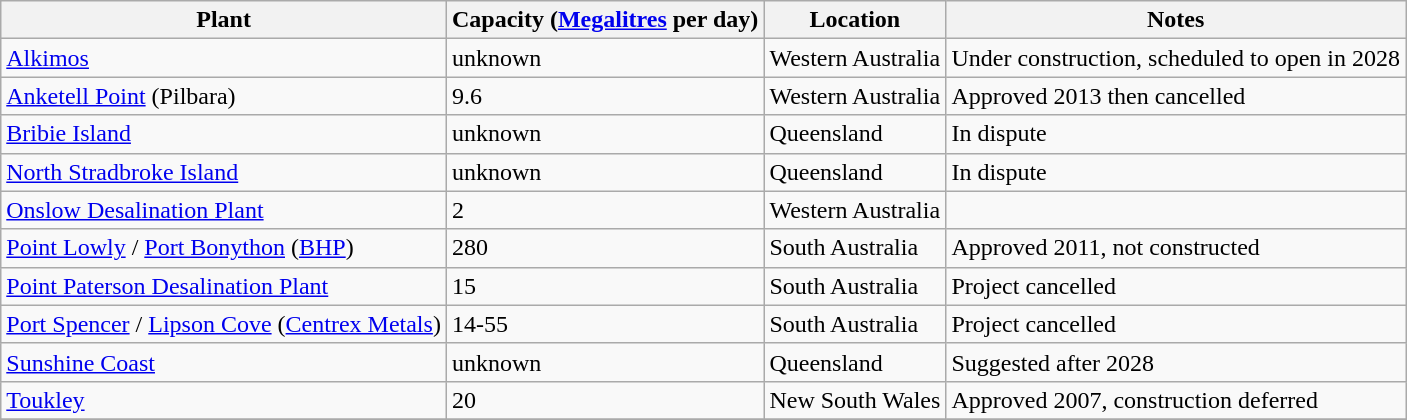<table class="wikitable">
<tr>
<th>Plant</th>
<th>Capacity (<a href='#'>Megalitres</a> per day)</th>
<th>Location</th>
<th>Notes</th>
</tr>
<tr>
<td><a href='#'>Alkimos</a></td>
<td>unknown</td>
<td>Western Australia</td>
<td>Under construction, scheduled to open in 2028</td>
</tr>
<tr>
<td><a href='#'>Anketell Point</a> (Pilbara)</td>
<td>9.6</td>
<td>Western Australia</td>
<td>Approved 2013 then cancelled</td>
</tr>
<tr>
<td><a href='#'>Bribie Island</a></td>
<td>unknown</td>
<td>Queensland</td>
<td>In dispute</td>
</tr>
<tr>
<td><a href='#'>North Stradbroke Island</a></td>
<td>unknown</td>
<td>Queensland</td>
<td>In dispute</td>
</tr>
<tr>
<td><a href='#'>Onslow Desalination Plant</a></td>
<td>2</td>
<td>Western Australia</td>
<td Currently in detailed design></td>
</tr>
<tr>
<td><a href='#'>Point Lowly</a> / <a href='#'>Port Bonython</a> (<a href='#'>BHP</a>)</td>
<td>280</td>
<td>South Australia</td>
<td>Approved 2011, not constructed</td>
</tr>
<tr>
<td><a href='#'>Point Paterson Desalination Plant</a></td>
<td>15</td>
<td>South Australia</td>
<td>Project cancelled</td>
</tr>
<tr>
<td><a href='#'>Port Spencer</a> / <a href='#'>Lipson Cove</a> (<a href='#'>Centrex Metals</a>)</td>
<td>14-55</td>
<td>South Australia</td>
<td>Project cancelled</td>
</tr>
<tr>
<td><a href='#'>Sunshine Coast</a></td>
<td>unknown</td>
<td>Queensland</td>
<td>Suggested after 2028</td>
</tr>
<tr>
<td><a href='#'>Toukley</a></td>
<td>20</td>
<td>New South Wales</td>
<td>Approved 2007, construction deferred</td>
</tr>
<tr>
</tr>
</table>
